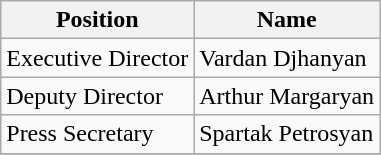<table class="wikitable">
<tr>
<th style="background:graw;">Position</th>
<th style="background:graw;">Name</th>
</tr>
<tr>
<td>Executive Director</td>
<td> Vardan Djhanyan</td>
</tr>
<tr>
<td>Deputy Director</td>
<td> Arthur Margaryan</td>
</tr>
<tr>
<td>Press Secretary</td>
<td> Spartak Petrosyan</td>
</tr>
<tr>
</tr>
</table>
